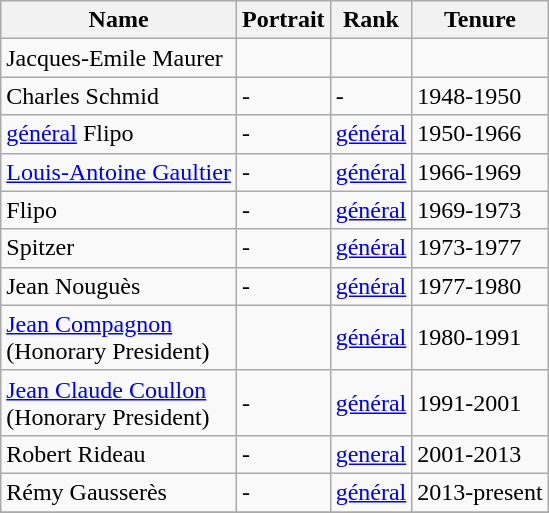<table class=wikitable>
<tr>
<th>Name</th>
<th>Portrait</th>
<th>Rank</th>
<th>Tenure</th>
</tr>
<tr>
<td>Jacques-Emile Maurer</td>
<td></td>
<td></td>
<td></td>
</tr>
<tr>
<td>Charles Schmid</td>
<td>-</td>
<td>-</td>
<td>1948-1950</td>
</tr>
<tr>
<td><a href='#'>général</a> Flipo</td>
<td>-</td>
<td><a href='#'>général</a></td>
<td>1950-1966</td>
</tr>
<tr>
<td><a href='#'>Louis-Antoine Gaultier</a></td>
<td>-</td>
<td><a href='#'>général</a></td>
<td>1966-1969</td>
</tr>
<tr>
<td>Flipo</td>
<td>-</td>
<td><a href='#'>général</a></td>
<td>1969-1973</td>
</tr>
<tr>
<td>Spitzer</td>
<td>-</td>
<td><a href='#'>général</a></td>
<td>1973-1977</td>
</tr>
<tr>
<td>Jean Nouguès</td>
<td>-</td>
<td><a href='#'>général</a></td>
<td>1977-1980</td>
</tr>
<tr>
<td><a href='#'>Jean Compagnon</a><br>(Honorary President)</td>
<td></td>
<td><a href='#'>général</a></td>
<td>1980-1991</td>
</tr>
<tr>
<td><a href='#'>Jean Claude Coullon</a><br>(Honorary President)</td>
<td>-</td>
<td><a href='#'>général</a></td>
<td>1991-2001</td>
</tr>
<tr>
<td>Robert Rideau</td>
<td>-</td>
<td><a href='#'>general</a></td>
<td>2001-2013</td>
</tr>
<tr>
<td>Rémy Gausserès</td>
<td>-</td>
<td><a href='#'>général</a></td>
<td>2013-present</td>
</tr>
<tr>
</tr>
</table>
